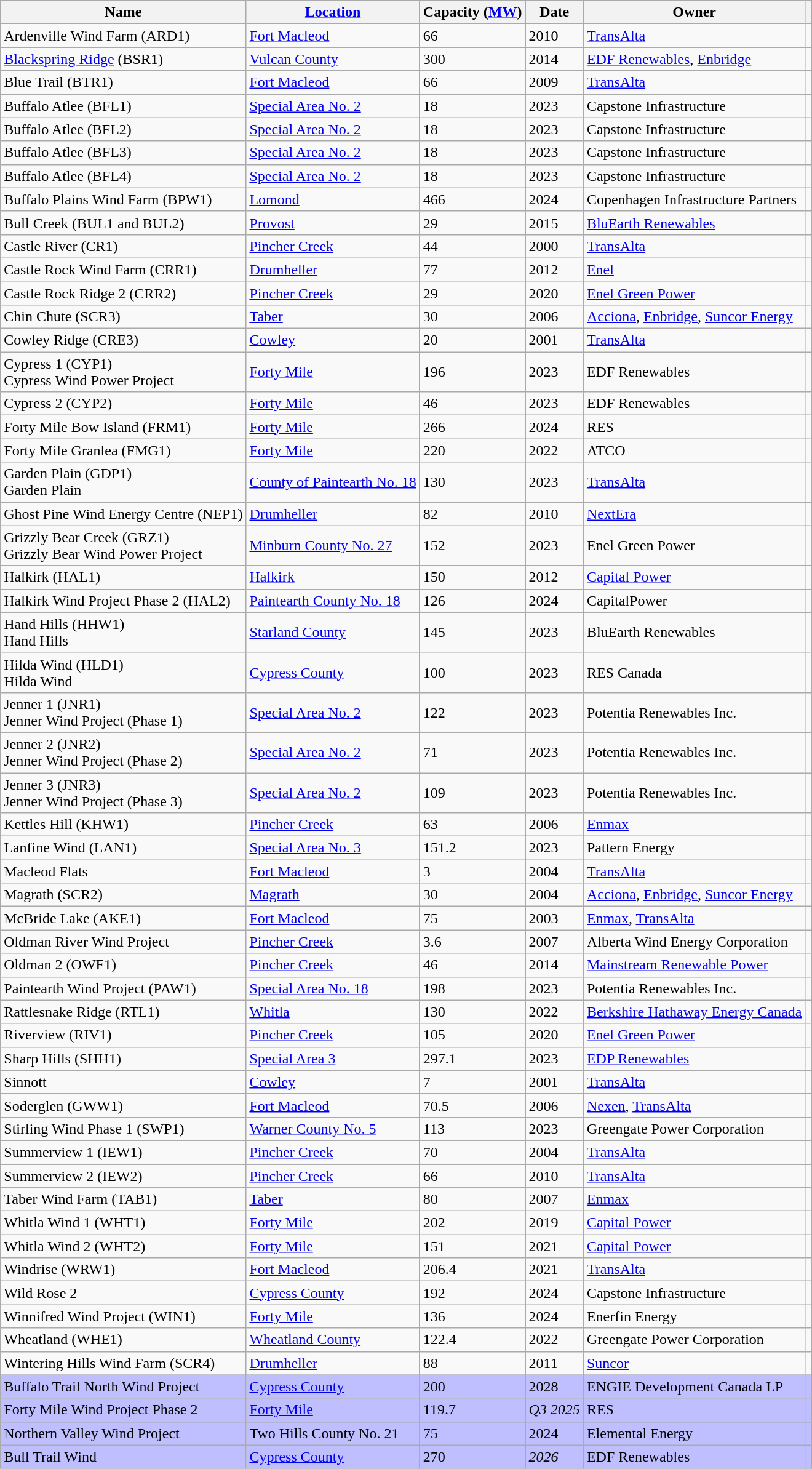<table class="wikitable sortable">
<tr>
<th>Name</th>
<th><a href='#'>Location</a></th>
<th>Capacity (<a href='#'>MW</a>)</th>
<th>Date</th>
<th>Owner</th>
<th class=unsortable></th>
</tr>
<tr>
<td>Ardenville Wind Farm (ARD1)</td>
<td><a href='#'>Fort Macleod</a></td>
<td>66</td>
<td>2010</td>
<td><a href='#'>TransAlta</a></td>
<td></td>
</tr>
<tr>
<td><a href='#'>Blackspring Ridge</a> (BSR1)</td>
<td><a href='#'>Vulcan County</a></td>
<td>300</td>
<td>2014</td>
<td><a href='#'>EDF Renewables</a>, <a href='#'>Enbridge</a></td>
<td></td>
</tr>
<tr>
<td>Blue Trail (BTR1)</td>
<td><a href='#'>Fort Macleod</a></td>
<td>66</td>
<td>2009</td>
<td><a href='#'>TransAlta</a></td>
<td></td>
</tr>
<tr>
<td>Buffalo Atlee (BFL1)</td>
<td><a href='#'>Special Area No. 2</a></td>
<td>18</td>
<td>2023</td>
<td>Capstone Infrastructure</td>
<td></td>
</tr>
<tr>
<td>Buffalo Atlee (BFL2)</td>
<td><a href='#'>Special Area No. 2</a></td>
<td>18</td>
<td>2023</td>
<td>Capstone Infrastructure</td>
<td></td>
</tr>
<tr>
<td>Buffalo Atlee (BFL3)</td>
<td><a href='#'>Special Area No. 2</a></td>
<td>18</td>
<td>2023</td>
<td>Capstone Infrastructure</td>
<td></td>
</tr>
<tr>
<td>Buffalo Atlee (BFL4)</td>
<td><a href='#'>Special Area No. 2</a></td>
<td>18</td>
<td>2023</td>
<td>Capstone Infrastructure</td>
<td></td>
</tr>
<tr>
<td>Buffalo Plains Wind Farm (BPW1)</td>
<td><a href='#'>Lomond</a></td>
<td>466</td>
<td>2024</td>
<td>Copenhagen Infrastructure Partners</td>
<td></td>
</tr>
<tr>
<td>Bull Creek (BUL1 and BUL2)</td>
<td><a href='#'>Provost</a></td>
<td>29</td>
<td>2015</td>
<td><a href='#'>BluEarth Renewables</a></td>
<td></td>
</tr>
<tr>
<td>Castle River (CR1)</td>
<td><a href='#'>Pincher Creek</a></td>
<td>44</td>
<td>2000</td>
<td><a href='#'>TransAlta</a></td>
<td></td>
</tr>
<tr>
<td>Castle Rock Wind Farm (CRR1)</td>
<td><a href='#'>Drumheller</a></td>
<td>77</td>
<td>2012</td>
<td><a href='#'>Enel</a></td>
<td></td>
</tr>
<tr>
<td>Castle Rock Ridge 2 (CRR2)</td>
<td><a href='#'>Pincher Creek</a></td>
<td>29</td>
<td>2020</td>
<td><a href='#'>Enel Green Power</a></td>
<td></td>
</tr>
<tr>
<td>Chin Chute (SCR3)</td>
<td><a href='#'>Taber</a></td>
<td>30</td>
<td>2006</td>
<td><a href='#'>Acciona</a>, <a href='#'>Enbridge</a>, <a href='#'>Suncor Energy</a></td>
<td></td>
</tr>
<tr>
<td>Cowley Ridge (CRE3)</td>
<td><a href='#'>Cowley</a></td>
<td>20</td>
<td>2001</td>
<td><a href='#'>TransAlta</a></td>
<td></td>
</tr>
<tr>
<td>Cypress 1 (CYP1)<br>Cypress Wind Power Project</td>
<td><a href='#'>Forty Mile</a></td>
<td>196</td>
<td>2023</td>
<td>EDF Renewables</td>
<td></td>
</tr>
<tr>
<td>Cypress 2 (CYP2)</td>
<td><a href='#'>Forty Mile</a></td>
<td>46</td>
<td>2023</td>
<td>EDF Renewables</td>
<td></td>
</tr>
<tr>
<td>Forty Mile Bow Island (FRM1)</td>
<td><a href='#'>Forty Mile</a></td>
<td>266</td>
<td>2024</td>
<td>RES</td>
<td></td>
</tr>
<tr>
<td>Forty Mile Granlea (FMG1)</td>
<td><a href='#'>Forty Mile</a></td>
<td>220</td>
<td>2022</td>
<td>ATCO</td>
<td></td>
</tr>
<tr>
<td>Garden Plain (GDP1)<br>Garden Plain</td>
<td><a href='#'>County of Paintearth No. 18</a></td>
<td>130</td>
<td>2023</td>
<td><a href='#'>TransAlta</a></td>
<td></td>
</tr>
<tr>
<td>Ghost Pine Wind Energy Centre (NEP1)</td>
<td><a href='#'>Drumheller</a></td>
<td>82</td>
<td>2010</td>
<td><a href='#'>NextEra</a></td>
<td></td>
</tr>
<tr>
<td>Grizzly Bear Creek (GRZ1)<br>Grizzly Bear Wind Power Project</td>
<td><a href='#'>Minburn County No. 27</a></td>
<td>152</td>
<td>2023</td>
<td>Enel Green Power</td>
<td></td>
</tr>
<tr>
<td>Halkirk (HAL1)</td>
<td><a href='#'>Halkirk</a></td>
<td>150</td>
<td>2012</td>
<td><a href='#'>Capital Power</a></td>
<td></td>
</tr>
<tr>
<td>Halkirk Wind Project Phase 2 (HAL2)</td>
<td><a href='#'>Paintearth County No. 18</a></td>
<td>126</td>
<td>2024</td>
<td>CapitalPower</td>
<td></td>
</tr>
<tr>
<td>Hand Hills (HHW1)<br>Hand Hills</td>
<td><a href='#'>Starland County</a></td>
<td>145</td>
<td>2023</td>
<td>BluEarth Renewables</td>
<td></td>
</tr>
<tr>
<td>Hilda Wind (HLD1)<br>Hilda Wind</td>
<td><a href='#'>Cypress County</a></td>
<td>100</td>
<td>2023</td>
<td>RES Canada</td>
<td></td>
</tr>
<tr>
<td>Jenner 1 (JNR1)<br>Jenner Wind Project (Phase 1)</td>
<td><a href='#'>Special Area No. 2</a></td>
<td>122</td>
<td>2023</td>
<td>Potentia Renewables Inc.</td>
<td></td>
</tr>
<tr>
<td>Jenner 2 (JNR2)<br>Jenner Wind Project (Phase 2)</td>
<td><a href='#'>Special Area No. 2</a></td>
<td>71</td>
<td>2023</td>
<td>Potentia Renewables Inc.</td>
<td></td>
</tr>
<tr>
<td>Jenner 3 (JNR3)<br>Jenner Wind Project (Phase 3)</td>
<td><a href='#'>Special Area No. 2</a></td>
<td>109</td>
<td>2023</td>
<td>Potentia Renewables Inc.</td>
<td></td>
</tr>
<tr>
<td>Kettles Hill (KHW1)</td>
<td><a href='#'>Pincher Creek</a></td>
<td>63</td>
<td>2006</td>
<td><a href='#'>Enmax</a></td>
<td></td>
</tr>
<tr>
<td>Lanfine Wind (LAN1)</td>
<td><a href='#'>Special Area No. 3</a></td>
<td>151.2</td>
<td>2023</td>
<td>Pattern Energy</td>
<td></td>
</tr>
<tr>
<td>Macleod Flats</td>
<td><a href='#'>Fort Macleod</a></td>
<td>3</td>
<td>2004</td>
<td><a href='#'>TransAlta</a></td>
<td></td>
</tr>
<tr>
<td>Magrath (SCR2)</td>
<td><a href='#'>Magrath</a></td>
<td>30</td>
<td>2004</td>
<td><a href='#'>Acciona</a>, <a href='#'>Enbridge</a>, <a href='#'>Suncor Energy</a></td>
<td></td>
</tr>
<tr>
<td>McBride Lake (AKE1)</td>
<td><a href='#'>Fort Macleod</a></td>
<td>75</td>
<td>2003</td>
<td><a href='#'>Enmax</a>, <a href='#'>TransAlta</a></td>
<td></td>
</tr>
<tr>
<td>Oldman River Wind Project</td>
<td><a href='#'>Pincher Creek</a></td>
<td>3.6</td>
<td>2007</td>
<td>Alberta Wind Energy Corporation</td>
<td></td>
</tr>
<tr>
<td>Oldman 2  (OWF1)</td>
<td><a href='#'>Pincher Creek</a></td>
<td>46</td>
<td>2014</td>
<td><a href='#'>Mainstream Renewable Power</a></td>
<td></td>
</tr>
<tr>
<td>Paintearth Wind Project (PAW1)</td>
<td><a href='#'>Special Area No. 18</a></td>
<td>198</td>
<td>2023</td>
<td>Potentia Renewables Inc.</td>
<td></td>
</tr>
<tr>
<td>Rattlesnake Ridge (RTL1)</td>
<td><a href='#'>Whitla</a></td>
<td>130</td>
<td>2022</td>
<td><a href='#'>Berkshire Hathaway Energy Canada</a></td>
<td></td>
</tr>
<tr>
<td>Riverview (RIV1)</td>
<td><a href='#'>Pincher Creek</a></td>
<td>105</td>
<td>2020</td>
<td><a href='#'>Enel Green Power</a></td>
<td></td>
</tr>
<tr>
<td>Sharp Hills (SHH1)</td>
<td><a href='#'>Special Area 3</a></td>
<td>297.1</td>
<td>2023</td>
<td><a href='#'>EDP Renewables</a></td>
<td></td>
</tr>
<tr>
<td>Sinnott</td>
<td><a href='#'>Cowley</a></td>
<td>7</td>
<td>2001</td>
<td><a href='#'>TransAlta</a></td>
<td></td>
</tr>
<tr>
<td>Soderglen (GWW1)</td>
<td><a href='#'>Fort Macleod</a></td>
<td>70.5</td>
<td>2006</td>
<td><a href='#'>Nexen</a>, <a href='#'>TransAlta</a></td>
<td></td>
</tr>
<tr>
<td>Stirling Wind Phase 1 (SWP1)</td>
<td><a href='#'>Warner County No. 5</a></td>
<td>113</td>
<td>2023</td>
<td>Greengate Power Corporation</td>
<td></td>
</tr>
<tr>
<td>Summerview 1 (IEW1)</td>
<td><a href='#'>Pincher Creek</a></td>
<td>70</td>
<td>2004</td>
<td><a href='#'>TransAlta</a></td>
<td></td>
</tr>
<tr>
<td>Summerview 2 (IEW2)</td>
<td><a href='#'>Pincher Creek</a></td>
<td>66</td>
<td>2010</td>
<td><a href='#'>TransAlta</a></td>
<td></td>
</tr>
<tr>
<td>Taber Wind Farm (TAB1)</td>
<td><a href='#'>Taber</a></td>
<td>80</td>
<td>2007</td>
<td><a href='#'>Enmax</a></td>
<td></td>
</tr>
<tr>
<td>Whitla Wind 1 (WHT1)</td>
<td><a href='#'>Forty Mile</a></td>
<td>202</td>
<td>2019</td>
<td><a href='#'>Capital Power</a></td>
<td></td>
</tr>
<tr>
<td>Whitla Wind 2 (WHT2)</td>
<td><a href='#'>Forty Mile</a></td>
<td>151</td>
<td>2021</td>
<td><a href='#'>Capital Power</a></td>
<td></td>
</tr>
<tr>
<td>Windrise (WRW1)</td>
<td><a href='#'>Fort Macleod</a></td>
<td>206.4</td>
<td>2021</td>
<td><a href='#'>TransAlta</a></td>
<td></td>
</tr>
<tr>
<td>Wild Rose 2</td>
<td><a href='#'>Cypress County</a></td>
<td>192</td>
<td>2024</td>
<td>Capstone Infrastructure</td>
<td></td>
</tr>
<tr>
<td>Winnifred Wind Project (WIN1)</td>
<td><a href='#'>Forty Mile</a></td>
<td>136</td>
<td>2024</td>
<td>Enerfin Energy</td>
<td></td>
</tr>
<tr>
<td>Wheatland (WHE1)</td>
<td><a href='#'>Wheatland County</a></td>
<td>122.4</td>
<td>2022</td>
<td>Greengate Power Corporation</td>
<td></td>
</tr>
<tr>
<td>Wintering Hills Wind Farm (SCR4)</td>
<td><a href='#'>Drumheller</a></td>
<td>88</td>
<td>2011</td>
<td><a href='#'>Suncor</a></td>
<td></td>
</tr>
<tr bgcolor="#BFBFFF">
<td>Buffalo Trail North Wind Project</td>
<td><a href='#'>Cypress County</a></td>
<td>200</td>
<td>2028</td>
<td>ENGIE Development Canada LP</td>
<td></td>
</tr>
<tr bgcolor="#BFBFFF">
<td>Forty Mile Wind Project Phase 2</td>
<td><a href='#'>Forty Mile</a></td>
<td>119.7</td>
<td><em>Q3 2025</em></td>
<td>RES</td>
<td></td>
</tr>
<tr bgcolor="#BFBFFF">
<td>Northern Valley Wind Project</td>
<td>Two Hills County No. 21</td>
<td>75</td>
<td>2024</td>
<td>Elemental Energy</td>
<td></td>
</tr>
<tr bgcolor="#BFBFFF">
<td>Bull Trail Wind</td>
<td><a href='#'>Cypress County</a></td>
<td>270</td>
<td><em>2026</em></td>
<td>EDF Renewables</td>
<td></td>
</tr>
</table>
